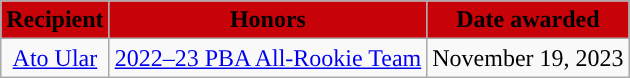<table class="wikitable sortable sortable" style="text-align: center">
<tr>
<th style="background:#C70309; color:#000000; ">Recipient</th>
<th style="background:#C70309; color:#000000; ">Honors</th>
<th style="background:#C70309; color:#000000; ">Date awarded</th>
</tr>
<tr>
<td><a href='#'>Ato Ular</a></td>
<td><a href='#'>2022–23 PBA All-Rookie Team</a></td>
<td>November 19, 2023</td>
</tr>
</table>
